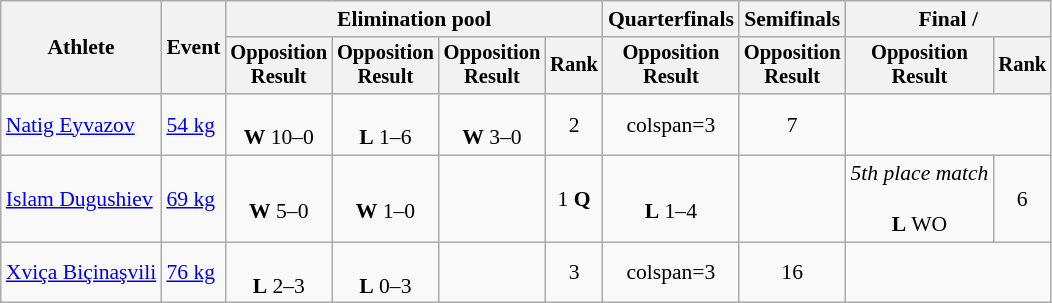<table class=wikitable style=font-size:90%;text-align:center>
<tr>
<th rowspan=2>Athlete</th>
<th rowspan=2>Event</th>
<th colspan=4>Elimination pool</th>
<th>Quarterfinals</th>
<th>Semifinals</th>
<th colspan=2>Final / </th>
</tr>
<tr style=font-size:95%>
<th>Opposition<br>Result</th>
<th>Opposition<br>Result</th>
<th>Opposition<br>Result</th>
<th>Rank</th>
<th>Opposition<br>Result</th>
<th>Opposition<br>Result</th>
<th>Opposition<br>Result</th>
<th>Rank</th>
</tr>
<tr>
<td align=left><a href='#'>Natig Eyvazov</a></td>
<td align=left><a href='#'>54 kg</a></td>
<td><br><strong>W</strong> 10–0</td>
<td><br><strong>L</strong> 1–6</td>
<td><br><strong>W</strong> 3–0</td>
<td>2</td>
<td>colspan=3 </td>
<td>7</td>
</tr>
<tr>
<td align=left><a href='#'>Islam Dugushiev</a></td>
<td align=left><a href='#'>69 kg</a></td>
<td><br><strong>W</strong> 5–0</td>
<td><br><strong>W</strong> 1–0</td>
<td></td>
<td>1 <strong>Q</strong></td>
<td><br><strong>L</strong> 1–4</td>
<td></td>
<td><em>5th place match</em><br><br><strong>L</strong> WO</td>
<td>6</td>
</tr>
<tr>
<td align=left><a href='#'>Xviça Biçinaşvili</a></td>
<td align=left><a href='#'>76 kg</a></td>
<td><br><strong>L</strong> 2–3</td>
<td><br><strong>L</strong> 0–3</td>
<td></td>
<td>3</td>
<td>colspan=3 </td>
<td>16</td>
</tr>
</table>
